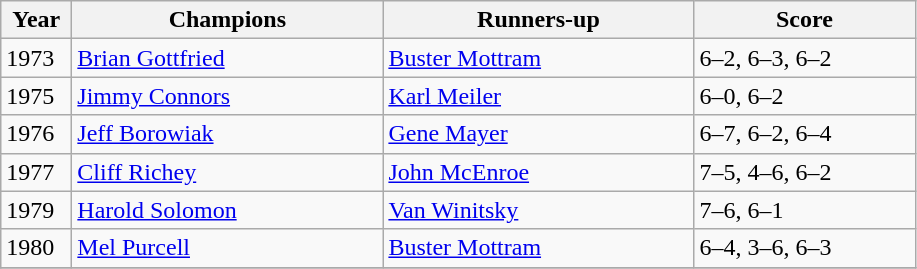<table class="wikitable">
<tr>
<th style="width:40px">Year</th>
<th style="width:200px">Champions</th>
<th style="width:200px">Runners-up</th>
<th style="width:140px" class="unsortable">Score</th>
</tr>
<tr>
<td>1973</td>
<td> <a href='#'>Brian Gottfried</a></td>
<td> <a href='#'>Buster Mottram</a></td>
<td>6–2, 6–3, 6–2</td>
</tr>
<tr>
<td>1975</td>
<td> <a href='#'>Jimmy Connors</a></td>
<td> <a href='#'>Karl Meiler</a></td>
<td>6–0, 6–2</td>
</tr>
<tr>
<td>1976</td>
<td> <a href='#'>Jeff Borowiak</a></td>
<td> <a href='#'>Gene Mayer</a></td>
<td>6–7, 6–2, 6–4</td>
</tr>
<tr>
<td>1977</td>
<td> <a href='#'>Cliff Richey</a></td>
<td> <a href='#'>John McEnroe</a></td>
<td>7–5, 4–6, 6–2</td>
</tr>
<tr>
<td>1979</td>
<td> <a href='#'>Harold Solomon</a></td>
<td> <a href='#'>Van Winitsky</a></td>
<td>7–6, 6–1</td>
</tr>
<tr>
<td>1980</td>
<td> <a href='#'>Mel Purcell</a></td>
<td> <a href='#'>Buster Mottram</a></td>
<td>6–4, 3–6, 6–3</td>
</tr>
<tr>
</tr>
</table>
